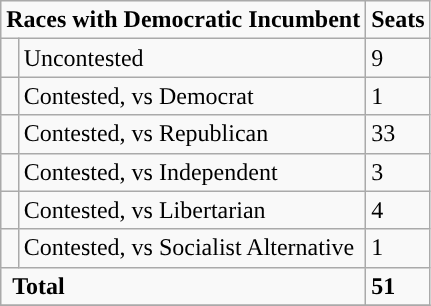<table class="wikitable">
<tr>
<td colspan="2" rowspan="1" align="center"><strong>Races with Democratic Incumbent</strong></td>
<td valign="top"><strong>Seats</strong><br></td>
</tr>
<tr>
<td style="background-color:"> </td>
<td>Uncontested</td>
<td>9</td>
</tr>
<tr>
<td style="background-color:"> </td>
<td>Contested, vs Democrat</td>
<td>1</td>
</tr>
<tr>
<td style="background-color:"> </td>
<td>Contested, vs Republican</td>
<td>33</td>
</tr>
<tr>
<td style="background-color:"> </td>
<td>Contested, vs Independent</td>
<td>3</td>
</tr>
<tr>
<td style="background-color:"> </td>
<td>Contested, vs Libertarian</td>
<td>4</td>
</tr>
<tr>
<td style="background-color:"> </td>
<td>Contested, vs Socialist Alternative</td>
<td>1</td>
</tr>
<tr>
<td colspan="2" rowspan="1"> <strong>Total</strong><br></td>
<td><strong>51</strong></td>
</tr>
<tr>
</tr>
</table>
